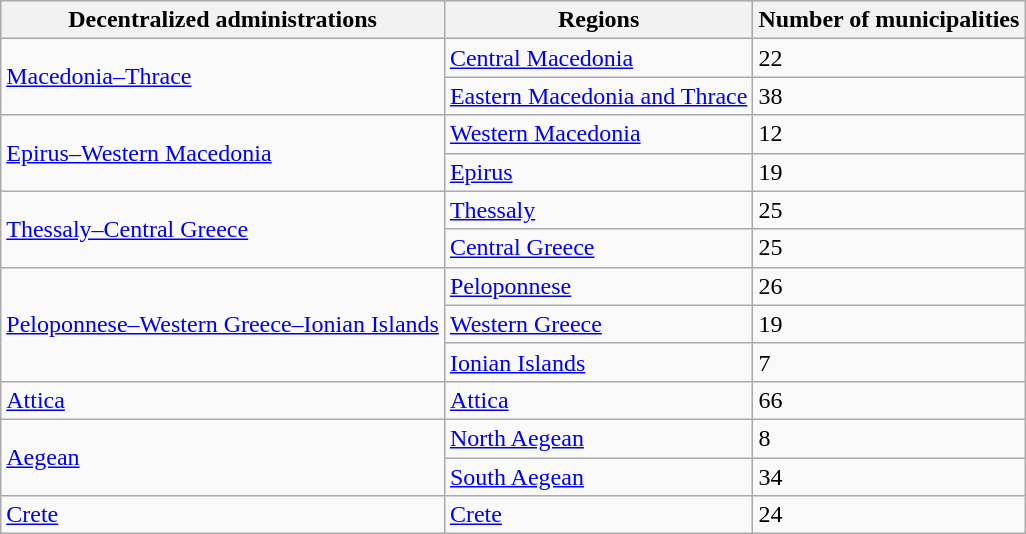<table class="wikitable">
<tr>
<th>Decentralized administrations</th>
<th>Regions</th>
<th>Number of municipalities</th>
</tr>
<tr>
<td rowspan=2><a href='#'>Macedonia–Thrace</a></td>
<td><a href='#'>Central Macedonia</a></td>
<td>22</td>
</tr>
<tr>
<td><a href='#'>Eastern Macedonia and Thrace</a></td>
<td>38</td>
</tr>
<tr>
<td rowspan=2><a href='#'>Epirus–Western Macedonia</a></td>
<td><a href='#'>Western Macedonia</a></td>
<td>12</td>
</tr>
<tr>
<td><a href='#'>Epirus</a></td>
<td>19</td>
</tr>
<tr>
<td rowspan=2><a href='#'>Thessaly–Central Greece</a></td>
<td><a href='#'>Thessaly</a></td>
<td>25</td>
</tr>
<tr>
<td><a href='#'>Central Greece</a></td>
<td>25</td>
</tr>
<tr>
<td rowspan=3><a href='#'>Peloponnese–Western Greece–Ionian Islands</a></td>
<td><a href='#'>Peloponnese</a></td>
<td>26</td>
</tr>
<tr>
<td><a href='#'>Western Greece</a></td>
<td>19</td>
</tr>
<tr>
<td><a href='#'>Ionian Islands</a></td>
<td>7</td>
</tr>
<tr>
<td><a href='#'>Attica</a></td>
<td><a href='#'>Attica</a></td>
<td>66</td>
</tr>
<tr>
<td rowspan=2><a href='#'>Aegean</a></td>
<td><a href='#'>North Aegean</a></td>
<td>8</td>
</tr>
<tr>
<td><a href='#'>South Aegean</a></td>
<td>34</td>
</tr>
<tr>
<td><a href='#'>Crete</a></td>
<td><a href='#'>Crete</a></td>
<td>24</td>
</tr>
</table>
